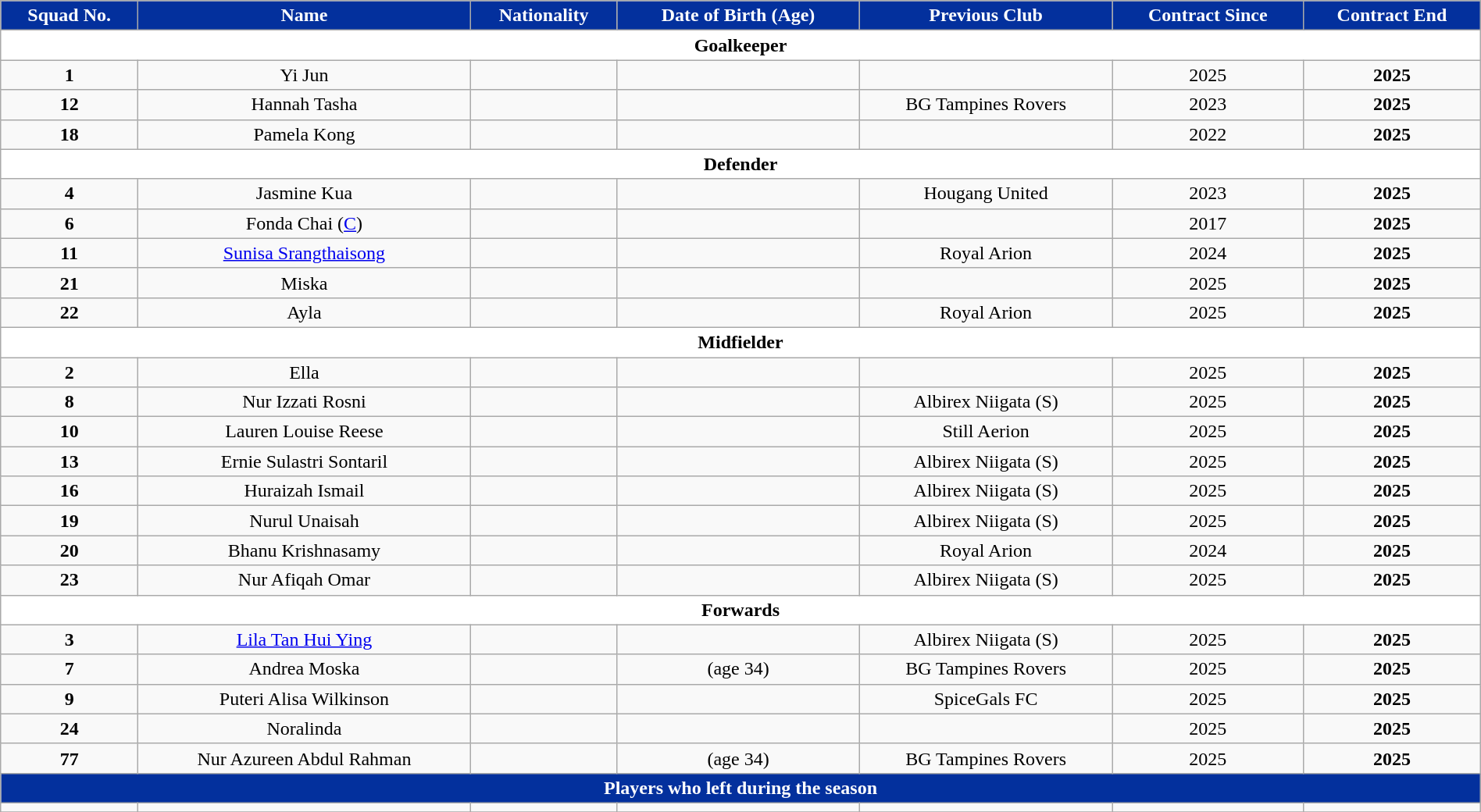<table class="wikitable" style="text-align:center; font-size:100%; width:100%;">
<tr>
<th style="background:#03309d; color:white; text-align:center;">Squad No.</th>
<th style="background:#03309d; color:white; text-align:center;">Name</th>
<th style="background:#03309d; color:white; text-align:center;">Nationality</th>
<th style="background:#03309d; color:white; text-align:center;">Date of Birth (Age)</th>
<th style="background:#03309d; color:white; text-align:center;">Previous Club</th>
<th style="background:#03309d; color:white; text-align:center;">Contract Since</th>
<th style="background:#03309d; color:white; text-align:center;">Contract End</th>
</tr>
<tr>
<th colspan="7" style="background:white; text-align:center">Goalkeeper</th>
</tr>
<tr>
<td><strong>1</strong></td>
<td>Yi Jun</td>
<td></td>
<td></td>
<td></td>
<td>2025</td>
<td><strong>2025</strong></td>
</tr>
<tr>
<td><strong>12</strong></td>
<td>Hannah Tasha</td>
<td></td>
<td></td>
<td> BG Tampines Rovers</td>
<td>2023</td>
<td><strong>2025</strong></td>
</tr>
<tr>
<td><strong>18</strong></td>
<td>Pamela Kong</td>
<td></td>
<td></td>
<td></td>
<td>2022</td>
<td><strong>2025</strong></td>
</tr>
<tr>
<th colspan="7" style="background:white; text-align:center">Defender</th>
</tr>
<tr>
<td><strong>4</strong></td>
<td>Jasmine Kua</td>
<td></td>
<td></td>
<td> Hougang United</td>
<td>2023</td>
<td><strong>2025</strong></td>
</tr>
<tr>
<td><strong>6</strong></td>
<td>Fonda Chai (<a href='#'>C</a>) </td>
<td></td>
<td></td>
<td></td>
<td>2017</td>
<td><strong>2025</strong></td>
</tr>
<tr>
<td><strong>11</strong></td>
<td><a href='#'>Sunisa Srangthaisong</a> </td>
<td></td>
<td></td>
<td> Royal Arion</td>
<td>2024</td>
<td><strong>2025</strong></td>
</tr>
<tr>
<td><strong>21</strong></td>
<td>Miska</td>
<td></td>
<td></td>
<td></td>
<td>2025</td>
<td><strong>2025</strong></td>
</tr>
<tr>
<td><strong>22</strong></td>
<td>Ayla</td>
<td></td>
<td></td>
<td> Royal Arion</td>
<td>2025</td>
<td><strong>2025</strong></td>
</tr>
<tr>
<th colspan="7" style="background:white; text-align:center">Midfielder</th>
</tr>
<tr>
<td><strong>2</strong></td>
<td>Ella</td>
<td></td>
<td></td>
<td></td>
<td>2025</td>
<td><strong>2025</strong></td>
</tr>
<tr>
<td><strong>8</strong></td>
<td>Nur Izzati Rosni</td>
<td></td>
<td></td>
<td> Albirex Niigata (S)</td>
<td>2025</td>
<td><strong>2025</strong></td>
</tr>
<tr>
<td><strong>10</strong></td>
<td>Lauren Louise Reese</td>
<td></td>
<td></td>
<td> Still Aerion</td>
<td>2025</td>
<td><strong>2025</strong></td>
</tr>
<tr>
<td><strong>13</strong></td>
<td>Ernie Sulastri Sontaril</td>
<td></td>
<td></td>
<td> Albirex Niigata (S)</td>
<td>2025</td>
<td><strong>2025</strong></td>
</tr>
<tr>
<td><strong>16</strong></td>
<td>Huraizah Ismail</td>
<td></td>
<td></td>
<td> Albirex Niigata (S)</td>
<td>2025</td>
<td><strong>2025</strong></td>
</tr>
<tr>
<td><strong>19</strong></td>
<td>Nurul Unaisah</td>
<td></td>
<td></td>
<td> Albirex Niigata (S)</td>
<td>2025</td>
<td><strong>2025</strong></td>
</tr>
<tr>
<td><strong>20</strong></td>
<td>Bhanu Krishnasamy</td>
<td></td>
<td></td>
<td> Royal Arion</td>
<td>2024</td>
<td><strong>2025</strong></td>
</tr>
<tr>
<td><strong>23</strong></td>
<td>Nur Afiqah Omar</td>
<td></td>
<td></td>
<td> Albirex Niigata (S)</td>
<td>2025</td>
<td><strong>2025</strong></td>
</tr>
<tr>
<th colspan="7" style="background:white; text-align:center">Forwards</th>
</tr>
<tr>
<td><strong>3</strong></td>
<td><a href='#'> Lila Tan Hui Ying</a></td>
<td></td>
<td></td>
<td> Albirex Niigata (S)</td>
<td>2025</td>
<td><strong>2025</strong></td>
</tr>
<tr>
<td><strong>7</strong></td>
<td>Andrea Moska</td>
<td></td>
<td>(age 34)</td>
<td> BG Tampines Rovers</td>
<td>2025</td>
<td><strong>2025</strong></td>
</tr>
<tr>
<td><strong>9</strong></td>
<td>Puteri Alisa Wilkinson</td>
<td></td>
<td></td>
<td> SpiceGals FC</td>
<td>2025</td>
<td><strong>2025</strong></td>
</tr>
<tr>
<td><strong>24</strong></td>
<td>Noralinda</td>
<td></td>
<td></td>
<td></td>
<td>2025</td>
<td><strong>2025</strong></td>
</tr>
<tr>
<td><strong>77</strong></td>
<td>Nur Azureen Abdul Rahman</td>
<td></td>
<td>(age 34)</td>
<td> BG Tampines Rovers</td>
<td>2025</td>
<td><strong>2025</strong></td>
</tr>
<tr>
<th colspan="8" style="background:#03309d; color:white; text-align:center;">Players who left during the season</th>
</tr>
<tr>
<td></td>
<td></td>
<td></td>
<td></td>
<td></td>
<td></td>
<td></td>
</tr>
<tr>
</tr>
</table>
